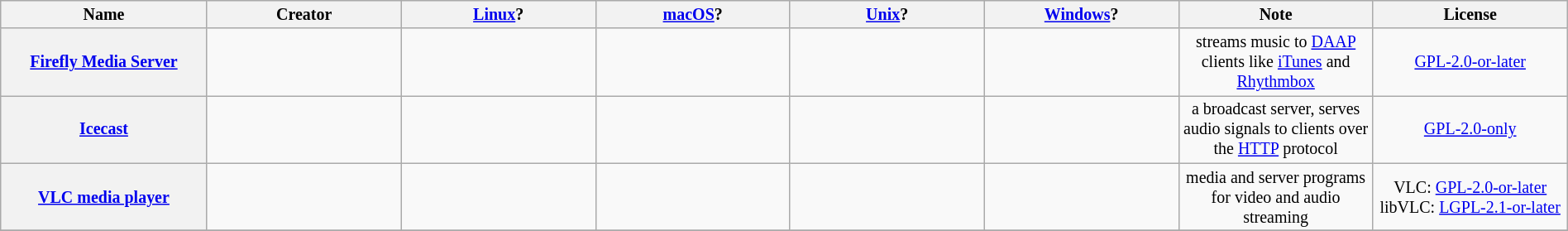<table class="wikitable sortable" style="width: 100%; table-layout: fixed; font-size: smaller; text-align: center;">
<tr style="background: #ececec">
<th style="width:12em">Name</th>
<th>Creator</th>
<th><a href='#'>Linux</a>?</th>
<th><a href='#'>macOS</a>?</th>
<th><a href='#'>Unix</a>?</th>
<th><a href='#'>Windows</a>?</th>
<th>Note</th>
<th>License</th>
</tr>
<tr>
<th><a href='#'>Firefly Media Server</a></th>
<td></td>
<td></td>
<td></td>
<td></td>
<td></td>
<td>streams music to <a href='#'>DAAP</a> clients like <a href='#'>iTunes</a> and <a href='#'>Rhythmbox</a></td>
<td><a href='#'>GPL-2.0-or-later</a></td>
</tr>
<tr>
<th><a href='#'>Icecast</a></th>
<td></td>
<td></td>
<td></td>
<td></td>
<td></td>
<td>a broadcast server, serves audio signals to clients over the <a href='#'>HTTP</a> protocol</td>
<td><a href='#'>GPL-2.0-only</a></td>
</tr>
<tr>
<th><a href='#'>VLC media player</a></th>
<td></td>
<td></td>
<td></td>
<td></td>
<td></td>
<td>media and server programs for video and audio streaming</td>
<td>VLC: <a href='#'>GPL-2.0-or-later</a><br>libVLC: <a href='#'>LGPL-2.1-or-later</a></td>
</tr>
<tr>
</tr>
</table>
